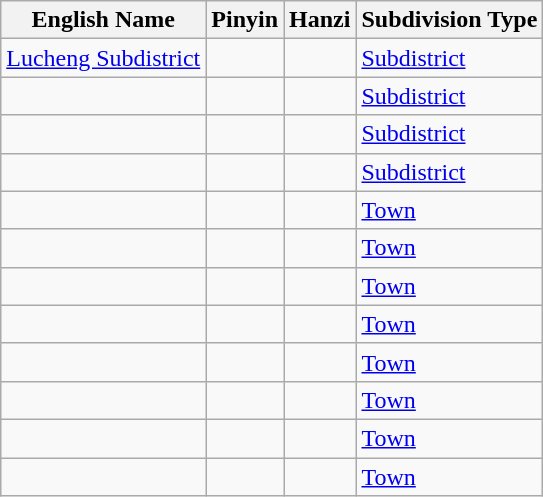<table class="wikitable">
<tr>
<th>English Name</th>
<th>Pinyin</th>
<th>Hanzi</th>
<th>Subdivision Type</th>
</tr>
<tr>
<td><a href='#'>Lucheng Subdistrict</a></td>
<td></td>
<td></td>
<td><a href='#'>Subdistrict</a></td>
</tr>
<tr>
<td></td>
<td></td>
<td></td>
<td><a href='#'>Subdistrict</a></td>
</tr>
<tr>
<td></td>
<td></td>
<td></td>
<td><a href='#'>Subdistrict</a></td>
</tr>
<tr>
<td></td>
<td></td>
<td></td>
<td><a href='#'>Subdistrict</a></td>
</tr>
<tr>
<td></td>
<td></td>
<td></td>
<td><a href='#'>Town</a></td>
</tr>
<tr>
<td></td>
<td></td>
<td></td>
<td><a href='#'>Town</a></td>
</tr>
<tr>
<td></td>
<td></td>
<td></td>
<td><a href='#'>Town</a></td>
</tr>
<tr>
<td></td>
<td></td>
<td></td>
<td><a href='#'>Town</a></td>
</tr>
<tr>
<td></td>
<td></td>
<td></td>
<td><a href='#'>Town</a></td>
</tr>
<tr>
<td></td>
<td></td>
<td></td>
<td><a href='#'>Town</a></td>
</tr>
<tr>
<td></td>
<td></td>
<td></td>
<td><a href='#'>Town</a></td>
</tr>
<tr>
<td></td>
<td></td>
<td></td>
<td><a href='#'>Town</a></td>
</tr>
</table>
